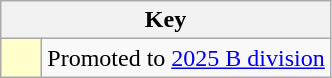<table class="wikitable" style="text-align: center;">
<tr>
<th colspan=2>Key</th>
</tr>
<tr>
<td style="background:#ffffcc; width:20px;"></td>
<td align=left>Promoted to <a href='#'>2025 B division</a></td>
</tr>
</table>
